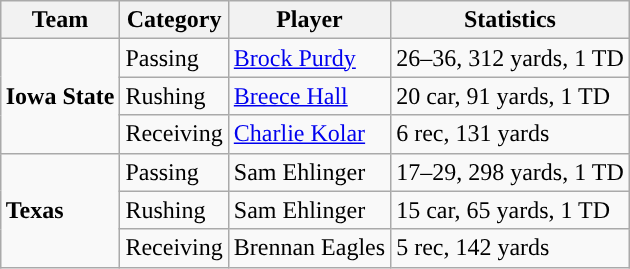<table class="wikitable" style="float: right;">
<tr>
<th>Team</th>
<th>Category</th>
<th>Player</th>
<th>Statistics</th>
</tr>
<tr>
<td rowspan=3><strong>Iowa State</strong></td>
<td>Passing</td>
<td><a href='#'>Brock Purdy</a></td>
<td>26–36, 312 yards, 1 TD</td>
</tr>
<tr>
<td>Rushing</td>
<td><a href='#'>Breece Hall</a></td>
<td>20 car, 91 yards, 1 TD</td>
</tr>
<tr>
<td>Receiving</td>
<td><a href='#'>Charlie Kolar</a></td>
<td>6 rec, 131 yards</td>
</tr>
<tr>
<td rowspan=3><strong>Texas</strong></td>
<td>Passing</td>
<td>Sam Ehlinger</td>
<td>17–29, 298 yards, 1 TD</td>
</tr>
<tr>
<td>Rushing</td>
<td>Sam Ehlinger</td>
<td>15 car, 65 yards, 1 TD</td>
</tr>
<tr>
<td>Receiving</td>
<td>Brennan Eagles</td>
<td>5 rec, 142 yards</td>
</tr>
</table>
